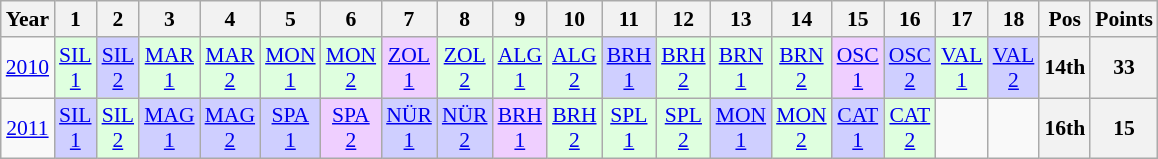<table class="wikitable" style="text-align:center; font-size:90%">
<tr>
<th>Year</th>
<th>1</th>
<th>2</th>
<th>3</th>
<th>4</th>
<th>5</th>
<th>6</th>
<th>7</th>
<th>8</th>
<th>9</th>
<th>10</th>
<th>11</th>
<th>12</th>
<th>13</th>
<th>14</th>
<th>15</th>
<th>16</th>
<th>17</th>
<th>18</th>
<th>Pos</th>
<th>Points</th>
</tr>
<tr>
<td><a href='#'>2010</a></td>
<td style="background:#DFFFDF;"><a href='#'>SIL<br>1</a><br></td>
<td style="background:#CFCFFF;"><a href='#'>SIL<br>2</a><br></td>
<td style="background:#DFFFDF;"><a href='#'>MAR<br>1</a><br></td>
<td style="background:#DFFFDF;"><a href='#'>MAR<br>2</a><br></td>
<td style="background:#DFFFDF;"><a href='#'>MON<br>1</a><br></td>
<td style="background:#DFFFDF;"><a href='#'>MON<br>2</a><br></td>
<td style="background:#EFCFFF;"><a href='#'>ZOL<br>1</a><br></td>
<td style="background:#DFFFDF;"><a href='#'>ZOL<br>2</a><br></td>
<td style="background:#DFFFDF;"><a href='#'>ALG<br>1</a><br></td>
<td style="background:#DFFFDF;"><a href='#'>ALG<br>2</a><br></td>
<td style="background:#CFCFFF;"><a href='#'>BRH<br>1</a><br></td>
<td style="background:#DFFFDF;"><a href='#'>BRH<br>2</a><br></td>
<td style="background:#DFFFDF;"><a href='#'>BRN<br>1</a><br></td>
<td style="background:#DFFFDF;"><a href='#'>BRN<br>2</a><br></td>
<td style="background:#EFCFFF;"><a href='#'>OSC<br>1</a><br></td>
<td style="background:#CFCFFF;"><a href='#'>OSC<br>2</a><br></td>
<td style="background:#DFFFDF;"><a href='#'>VAL<br>1</a><br></td>
<td style="background:#CFCFFF;"><a href='#'>VAL<br>2</a><br></td>
<th>14th</th>
<th>33</th>
</tr>
<tr>
<td><a href='#'>2011</a></td>
<td style="background:#CFCFFF;"><a href='#'>SIL<br>1</a><br></td>
<td style="background:#DFFFDF;"><a href='#'>SIL<br>2</a><br></td>
<td style="background:#CFCFFF;"><a href='#'>MAG<br>1</a><br></td>
<td style="background:#CFCFFF;"><a href='#'>MAG<br>2</a><br></td>
<td style="background:#CFCFFF;"><a href='#'>SPA<br>1</a><br></td>
<td style="background:#EFCFFF;"><a href='#'>SPA<br>2</a><br></td>
<td style="background:#CFCFFF;"><a href='#'>NÜR<br>1</a><br></td>
<td style="background:#CFCFFF;"><a href='#'>NÜR<br>2</a><br></td>
<td style="background:#EFCFFF;"><a href='#'>BRH<br>1</a><br></td>
<td style="background:#DFFFDF;"><a href='#'>BRH<br>2</a><br></td>
<td style="background:#DFFFDF;"><a href='#'>SPL<br>1</a><br></td>
<td style="background:#DFFFDF;"><a href='#'>SPL<br>2</a><br></td>
<td style="background:#CFCFFF;"><a href='#'>MON<br>1</a><br></td>
<td style="background:#DFFFDF;"><a href='#'>MON<br>2</a><br></td>
<td style="background:#CFCFFF;"><a href='#'>CAT<br>1</a><br></td>
<td style="background:#DFFFDF;"><a href='#'>CAT<br>2</a><br></td>
<td></td>
<td></td>
<th>16th</th>
<th>15</th>
</tr>
</table>
